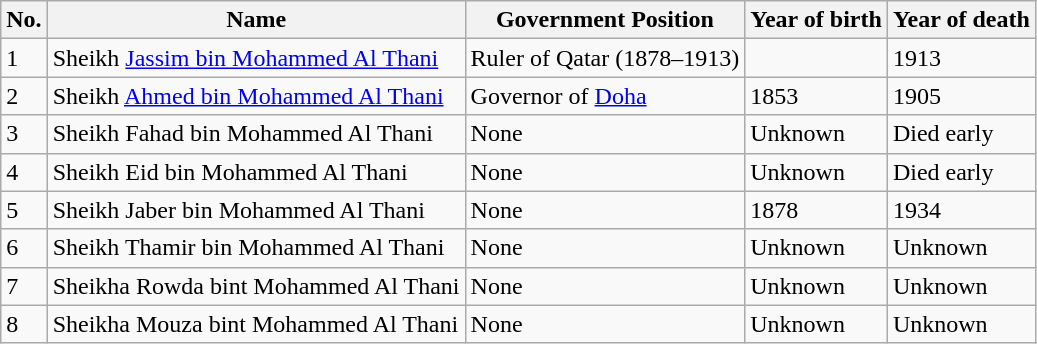<table class="wikitable">
<tr>
<th>No.</th>
<th>Name</th>
<th>Government Position</th>
<th>Year  of birth</th>
<th>Year  of death</th>
</tr>
<tr>
<td>1</td>
<td>Sheikh <a href='#'>Jassim bin Mohammed Al Thani</a></td>
<td>Ruler of Qatar (1878–1913)</td>
<td></td>
<td>1913</td>
</tr>
<tr>
<td>2</td>
<td>Sheikh <a href='#'>Ahmed bin Mohammed Al Thani</a></td>
<td>Governor of <a href='#'>Doha</a></td>
<td>1853</td>
<td>1905</td>
</tr>
<tr>
<td>3</td>
<td>Sheikh Fahad bin Mohammed Al Thani</td>
<td>None</td>
<td>Unknown</td>
<td>Died early</td>
</tr>
<tr>
<td>4</td>
<td>Sheikh Eid bin Mohammed Al Thani</td>
<td>None</td>
<td>Unknown</td>
<td>Died early</td>
</tr>
<tr>
<td>5</td>
<td>Sheikh Jaber bin Mohammed Al Thani</td>
<td>None</td>
<td>1878</td>
<td>1934</td>
</tr>
<tr>
<td>6</td>
<td>Sheikh Thamir bin Mohammed Al Thani</td>
<td>None</td>
<td>Unknown</td>
<td>Unknown</td>
</tr>
<tr>
<td>7</td>
<td>Sheikha Rowda bint Mohammed Al Thani</td>
<td>None</td>
<td>Unknown</td>
<td>Unknown</td>
</tr>
<tr>
<td>8</td>
<td>Sheikha Mouza bint Mohammed Al Thani</td>
<td>None</td>
<td>Unknown</td>
<td>Unknown</td>
</tr>
</table>
